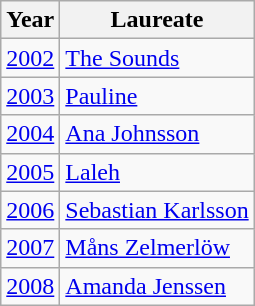<table class="wikitable">
<tr>
<th>Year</th>
<th>Laureate</th>
</tr>
<tr>
<td><a href='#'>2002</a></td>
<td><a href='#'>The Sounds</a></td>
</tr>
<tr>
<td><a href='#'>2003</a></td>
<td><a href='#'>Pauline</a></td>
</tr>
<tr>
<td><a href='#'>2004</a></td>
<td><a href='#'>Ana Johnsson</a></td>
</tr>
<tr>
<td><a href='#'>2005</a></td>
<td><a href='#'>Laleh</a></td>
</tr>
<tr>
<td><a href='#'>2006</a></td>
<td><a href='#'>Sebastian Karlsson</a></td>
</tr>
<tr>
<td><a href='#'>2007</a></td>
<td><a href='#'>Måns Zelmerlöw</a></td>
</tr>
<tr>
<td><a href='#'>2008</a></td>
<td><a href='#'>Amanda Jenssen</a></td>
</tr>
</table>
